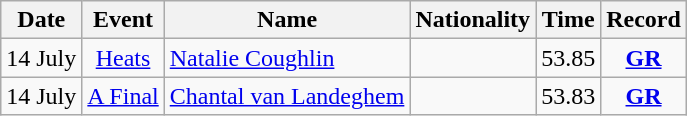<table class="wikitable" style=text-align:center>
<tr>
<th>Date</th>
<th>Event</th>
<th>Name</th>
<th>Nationality</th>
<th>Time</th>
<th>Record</th>
</tr>
<tr>
<td>14 July</td>
<td><a href='#'>Heats</a></td>
<td align=left><a href='#'>Natalie Coughlin</a></td>
<td align=left></td>
<td>53.85</td>
<td><strong><a href='#'>GR</a></strong></td>
</tr>
<tr>
<td>14 July</td>
<td><a href='#'>A Final</a></td>
<td align=left><a href='#'>Chantal van Landeghem</a></td>
<td align=left></td>
<td>53.83</td>
<td><strong><a href='#'>GR</a></strong></td>
</tr>
</table>
